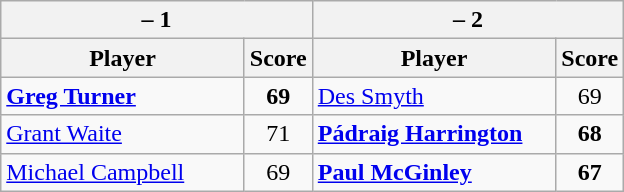<table class=wikitable>
<tr>
<th colspan=2> – 1</th>
<th colspan=2> – 2</th>
</tr>
<tr>
<th width=155>Player</th>
<th>Score</th>
<th width=155>Player</th>
<th>Score</th>
</tr>
<tr>
<td><strong><a href='#'>Greg Turner</a></strong></td>
<td align=center><strong>69</strong></td>
<td><a href='#'>Des Smyth</a></td>
<td align=center>69</td>
</tr>
<tr>
<td><a href='#'>Grant Waite</a></td>
<td align=center>71</td>
<td><strong><a href='#'>Pádraig Harrington</a></strong></td>
<td align=center><strong>68</strong></td>
</tr>
<tr>
<td><a href='#'>Michael Campbell</a></td>
<td align=center>69</td>
<td><strong><a href='#'>Paul McGinley</a></strong></td>
<td align=center><strong>67</strong></td>
</tr>
</table>
